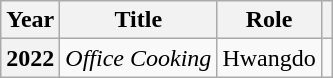<table class="wikitable sortable plainrowheaders">
<tr>
<th scope="col">Year</th>
<th scope="col">Title</th>
<th scope="col">Role</th>
<th scope="col" class="unsortable"></th>
</tr>
<tr>
<th scope="row">2022</th>
<td><em>Office Cooking</em></td>
<td>Hwangdo</td>
<td></td>
</tr>
</table>
